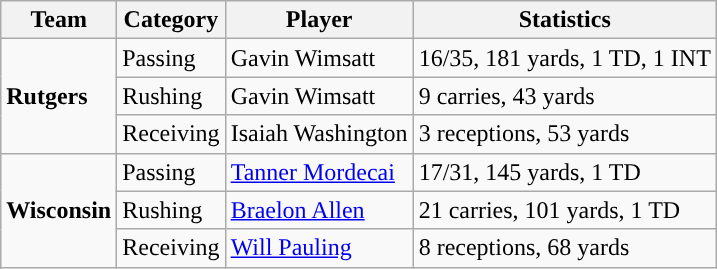<table class="wikitable" style="float: left;">
<tr>
<th>Team</th>
<th>Category</th>
<th>Player</th>
<th>Statistics</th>
</tr>
<tr>
<td rowspan=3><strong>Rutgers</strong></td>
<td>Passing</td>
<td>Gavin Wimsatt</td>
<td>16/35, 181 yards, 1 TD, 1 INT</td>
</tr>
<tr>
<td>Rushing</td>
<td>Gavin Wimsatt</td>
<td>9 carries, 43 yards</td>
</tr>
<tr>
<td>Receiving</td>
<td>Isaiah Washington</td>
<td>3 receptions, 53 yards</td>
</tr>
<tr>
<td rowspan=3><strong>Wisconsin</strong></td>
<td>Passing</td>
<td><a href='#'>Tanner Mordecai</a></td>
<td>17/31, 145 yards, 1 TD</td>
</tr>
<tr>
<td>Rushing</td>
<td><a href='#'>Braelon Allen</a></td>
<td>21 carries, 101 yards, 1 TD</td>
</tr>
<tr>
<td>Receiving</td>
<td><a href='#'>Will Pauling</a></td>
<td>8 receptions, 68 yards</td>
</tr>
</table>
